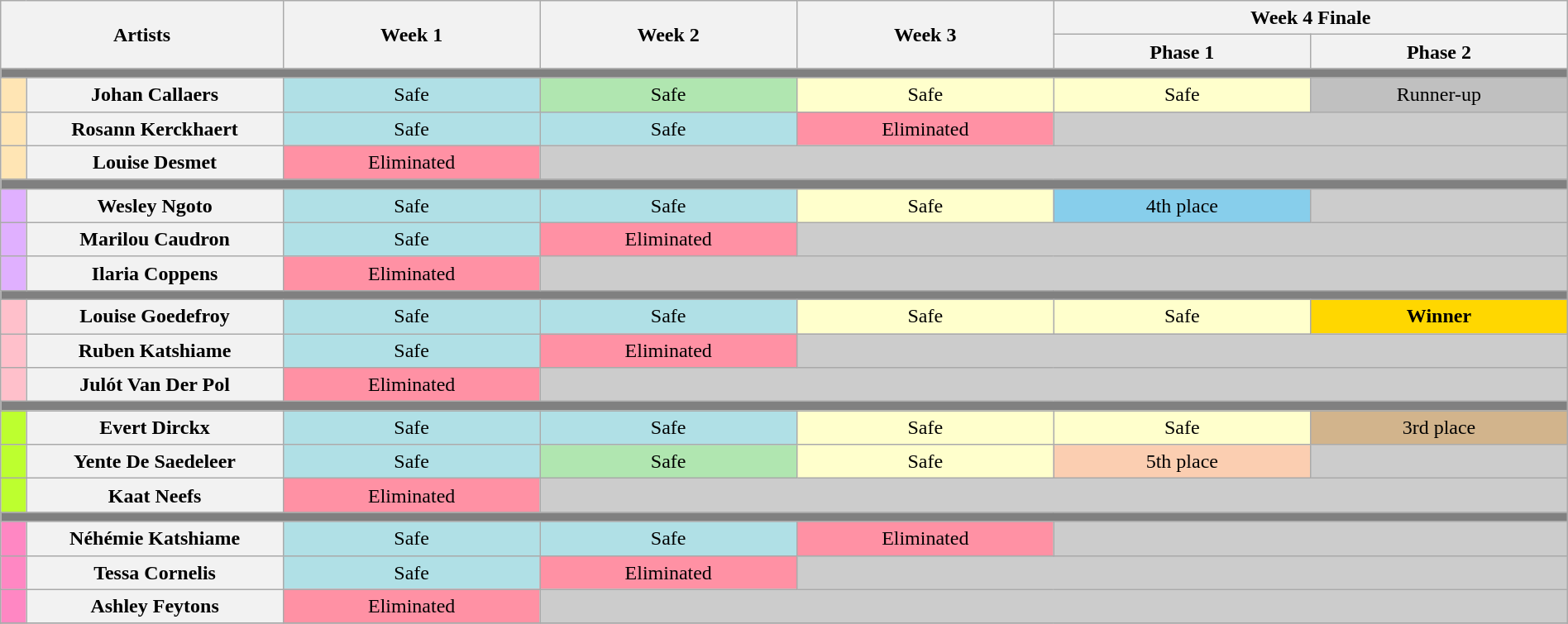<table class="wikitable" style="text-align:center; line-height:20px; width:100%">
<tr>
<th colspan="2" width="11%" rowspan="2">Artists</th>
<th style="width:10%" rowspan="2">Week 1</th>
<th style="width:10%" rowspan="2">Week 2</th>
<th style="width:10%" rowspan="2">Week 3</th>
<th style="width:10%" colspan="2">Week 4 Finale</th>
</tr>
<tr>
<th style="width:10%">Phase 1</th>
<th style="width:10%">Phase 2</th>
</tr>
<tr>
<th colspan="7" style="background:gray"></th>
</tr>
<tr>
<th style="background:#ffe5b4"></th>
<th scope="row">Johan Callaers</th>
<td style="background:#B0E0E6">Safe</td>
<td style="background:#b0e6b0">Safe</td>
<td style="background:#FFFFCC">Safe</td>
<td style="background:#FFFFCC">Safe</td>
<td style="background:silver">Runner-up</td>
</tr>
<tr>
<th style="background:#ffe5b4; width:01%"></th>
<th scope="row">Rosann Kerckhaert</th>
<td style="background:#B0E0E6">Safe</td>
<td style="background:#B0E0E6">Safe</td>
<td style="background:#FF91A4">Eliminated</td>
<td colspan="2" style="background:#ccc"></td>
</tr>
<tr>
<th style="background:#ffe5b4"></th>
<th scope="row">Louise Desmet</th>
<td style="background:#FF91A4">Eliminated</td>
<td colspan="4" style="background:#ccc"></td>
</tr>
<tr>
<th colspan="7" style="background:gray"></th>
</tr>
<tr>
<th style="background:#e0b0ff"></th>
<th scope="row">Wesley Ngoto</th>
<td style="background:#B0E0E6">Safe</td>
<td style="background:#B0E0E6">Safe</td>
<td style="background:#FFFFCC">Safe</td>
<td style="background: skyblue">4th place</td>
<td style="background:#ccc"></td>
</tr>
<tr>
<th style="background:#e0b0ff"></th>
<th scope="row">Marilou Caudron</th>
<td style="background:#B0E0E6">Safe</td>
<td style="background:#FF91A4">Eliminated</td>
<td colspan="3" style="background:#ccc"></td>
</tr>
<tr>
<th style="background:#e0b0ff"></th>
<th scope="row">Ilaria Coppens</th>
<td style="background:#FF91A4">Eliminated</td>
<td colspan="4" style="background:#ccc"></td>
</tr>
<tr>
<th colspan="7" style="background:gray"></th>
</tr>
<tr>
<th style="background:pink"></th>
<th scope="row">Louise Goedefroy</th>
<td style="background:#B0E0E6">Safe</td>
<td style="background:#B0E0E6">Safe</td>
<td style="background:#FFFFCC">Safe</td>
<td style="background:#FFFFCC">Safe</td>
<td style="background:gold"><strong>Winner</strong></td>
</tr>
<tr>
<th style="background:pink"></th>
<th scope="row">Ruben Katshiame</th>
<td style="background:#B0E0E6">Safe</td>
<td style="background:#FF91A4">Eliminated</td>
<td colspan="3" style="background:#ccc"></td>
</tr>
<tr>
<th style="background:pink"></th>
<th scope="row">Julót Van Der Pol</th>
<td style="background:#FF91A4">Eliminated</td>
<td colspan="4" style="background:#ccc"></td>
</tr>
<tr>
<th colspan="7" style="background:gray"></th>
</tr>
<tr>
<th style="background:#bdff2f"></th>
<th scope="row">Evert Dirckx</th>
<td style="background:#B0E0E6">Safe</td>
<td style="background:#B0E0E6">Safe</td>
<td style="background:#FFFFCC">Safe</td>
<td style="background:#FFFFCC">Safe</td>
<td style="background: tan">3rd place</td>
</tr>
<tr>
<th style="background:#bdff2f"></th>
<th scope="row">Yente De Saedeleer</th>
<td style="background:#B0E0E6">Safe</td>
<td style="background:#b0e6b0">Safe</td>
<td style="background:#FFFFCC">Safe</td>
<td style="background:#fbceb1">5th place</td>
<td style="background:#ccc"></td>
</tr>
<tr>
<th style="background:#bdff2f"></th>
<th scope="row">Kaat Neefs</th>
<td style="background:#FF91A4">Eliminated</td>
<td colspan="4" style="background:#ccc"></td>
</tr>
<tr>
<th colspan="7" style="background:gray"></th>
</tr>
<tr>
<th style="background:#FF87C3"></th>
<th scope="row">Néhémie Katshiame</th>
<td style="background:#B0E0E6">Safe</td>
<td style="background:#B0E0E6">Safe</td>
<td style="background:#FF91A4">Eliminated</td>
<td colspan="2" style="background:#ccc"></td>
</tr>
<tr>
<th style="background:#FF87C3"></th>
<th scope="row">Tessa Cornelis</th>
<td style="background:#B0E0E6">Safe</td>
<td style="background:#FF91A4">Eliminated</td>
<td colspan="3" style="background:#ccc"></td>
</tr>
<tr>
<th style="background:#FF87C3"></th>
<th scope="row">Ashley Feytons</th>
<td style="background:#FF91A4">Eliminated</td>
<td colspan="4" style="background:#ccc"></td>
</tr>
<tr>
</tr>
<tr>
</tr>
</table>
